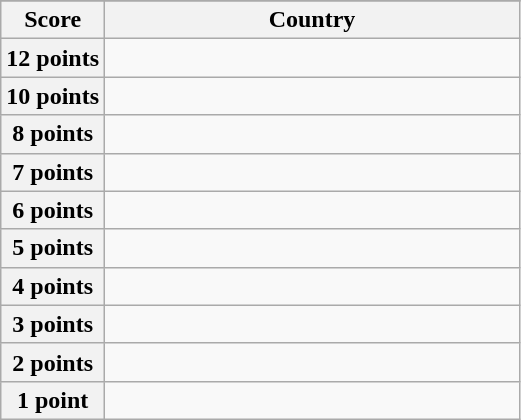<table class="wikitable">
<tr>
</tr>
<tr>
<th scope="col" width="20%">Score</th>
<th scope="col">Country</th>
</tr>
<tr>
<th scope="row">12 points</th>
<td></td>
</tr>
<tr>
<th scope="row">10 points</th>
<td></td>
</tr>
<tr>
<th scope="row">8 points</th>
<td></td>
</tr>
<tr>
<th scope="row">7 points</th>
<td></td>
</tr>
<tr>
<th scope="row">6 points</th>
<td></td>
</tr>
<tr>
<th scope="row">5 points</th>
<td></td>
</tr>
<tr>
<th scope="row">4 points</th>
<td></td>
</tr>
<tr>
<th scope="row">3 points</th>
<td></td>
</tr>
<tr>
<th scope="row">2 points</th>
<td></td>
</tr>
<tr>
<th scope="row">1 point</th>
<td></td>
</tr>
</table>
